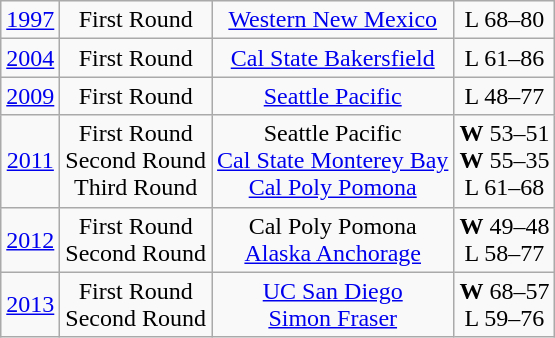<table class="wikitable">
<tr align="center">
<td><a href='#'>1997</a></td>
<td>First Round</td>
<td><a href='#'>Western New Mexico</a></td>
<td>L 68–80</td>
</tr>
<tr align="center">
<td><a href='#'>2004</a></td>
<td>First Round</td>
<td><a href='#'>Cal State Bakersfield</a></td>
<td>L 61–86</td>
</tr>
<tr align="center">
<td><a href='#'>2009</a></td>
<td>First Round</td>
<td><a href='#'>Seattle Pacific</a></td>
<td>L 48–77</td>
</tr>
<tr align="center">
<td><a href='#'>2011</a></td>
<td>First Round<br>Second Round<br>Third Round</td>
<td>Seattle Pacific<br><a href='#'>Cal State Monterey Bay</a><br><a href='#'>Cal Poly Pomona</a></td>
<td><strong>W</strong> 53–51<br><strong>W</strong> 55–35<br>L 61–68</td>
</tr>
<tr align="center">
<td><a href='#'>2012</a></td>
<td>First Round<br>Second Round</td>
<td>Cal Poly Pomona<br><a href='#'>Alaska Anchorage</a></td>
<td><strong>W</strong> 49–48<br>L 58–77</td>
</tr>
<tr align="center">
<td><a href='#'>2013</a></td>
<td>First Round<br>Second Round</td>
<td><a href='#'>UC San Diego</a><br><a href='#'>Simon Fraser</a></td>
<td><strong>W</strong> 68–57<br>L 59–76</td>
</tr>
</table>
